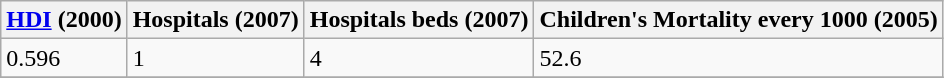<table class="wikitable" border="1">
<tr>
<th><a href='#'>HDI</a> (2000)</th>
<th>Hospitals (2007)</th>
<th>Hospitals beds (2007)</th>
<th>Children's Mortality every 1000 (2005)</th>
</tr>
<tr>
<td>0.596</td>
<td>1</td>
<td>4</td>
<td>52.6</td>
</tr>
<tr>
</tr>
</table>
